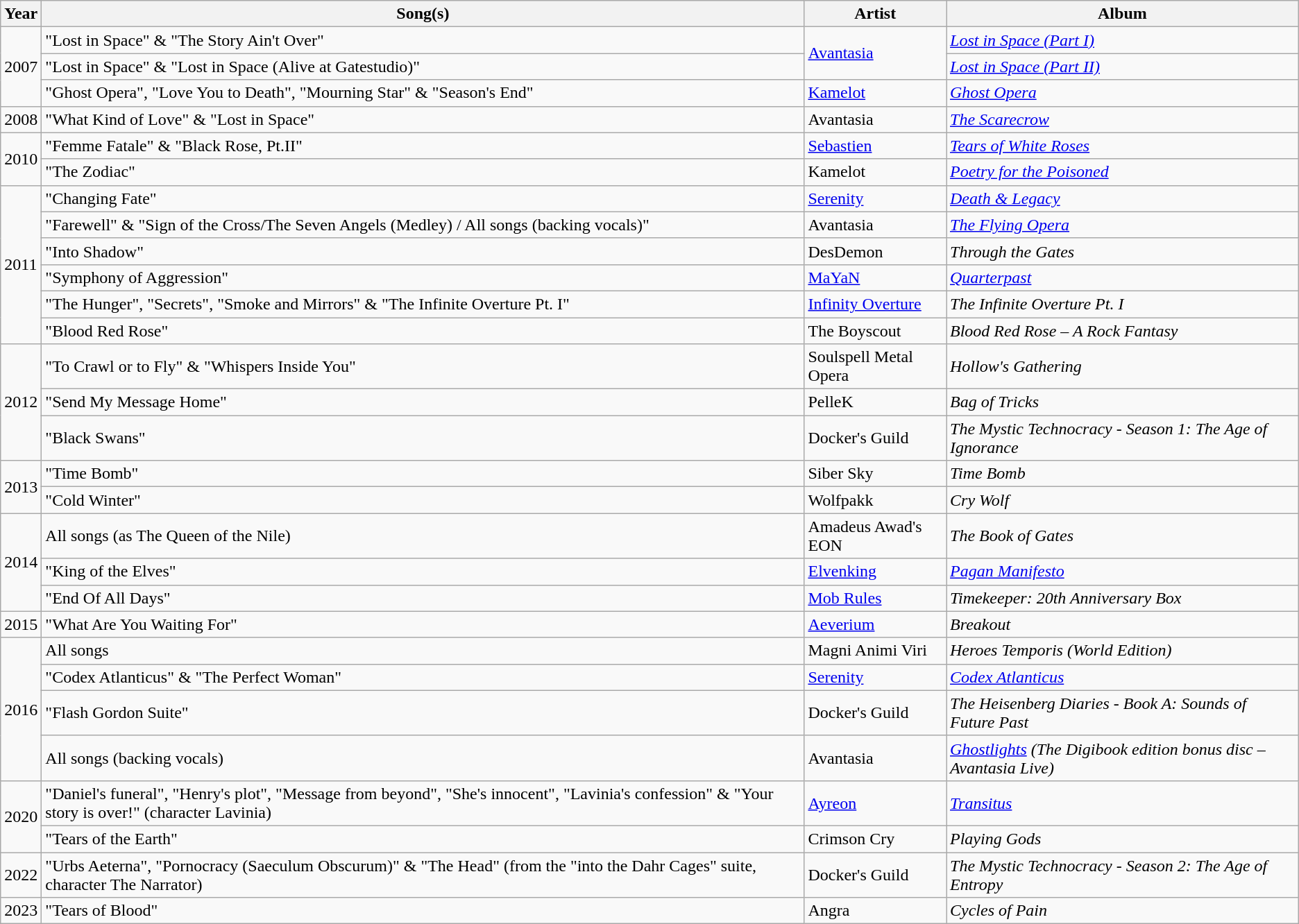<table class="wikitable">
<tr>
<th>Year</th>
<th>Song(s)</th>
<th>Artist</th>
<th>Album</th>
</tr>
<tr>
<td rowspan="3">2007</td>
<td>"Lost in Space" & "The Story Ain't Over"</td>
<td rowspan="2"><a href='#'>Avantasia</a></td>
<td><em><a href='#'>Lost in Space (Part I)</a></em></td>
</tr>
<tr>
<td>"Lost in Space" & "Lost in Space (Alive at Gatestudio)"</td>
<td><em><a href='#'>Lost in Space (Part II)</a></em></td>
</tr>
<tr>
<td>"Ghost Opera", "Love You to Death", "Mourning Star" & "Season's End"</td>
<td><a href='#'>Kamelot</a></td>
<td><em><a href='#'>Ghost Opera</a></em></td>
</tr>
<tr>
<td style="text-align:center;">2008</td>
<td>"What Kind of Love" & "Lost in Space"</td>
<td>Avantasia</td>
<td><em><a href='#'>The Scarecrow</a></em></td>
</tr>
<tr>
<td rowspan="2">2010</td>
<td>"Femme Fatale" & "Black Rose, Pt.II"</td>
<td><a href='#'>Sebastien</a></td>
<td><em><a href='#'>Tears of White Roses</a></em></td>
</tr>
<tr>
<td>"The Zodiac"</td>
<td>Kamelot</td>
<td><em><a href='#'>Poetry for the Poisoned</a></em></td>
</tr>
<tr>
<td rowspan="6">2011</td>
<td>"Changing Fate"</td>
<td><a href='#'>Serenity</a></td>
<td><em><a href='#'>Death & Legacy</a></em></td>
</tr>
<tr>
<td>"Farewell" & "Sign of the Cross/The Seven Angels (Medley) / All songs (backing vocals)"</td>
<td>Avantasia</td>
<td><em><a href='#'>The Flying Opera</a></em></td>
</tr>
<tr>
<td>"Into Shadow"</td>
<td>DesDemon</td>
<td><em>Through the Gates</em></td>
</tr>
<tr>
<td>"Symphony of Aggression"</td>
<td><a href='#'>MaYaN</a></td>
<td><em><a href='#'>Quarterpast</a></em></td>
</tr>
<tr>
<td>"The Hunger", "Secrets", "Smoke and Mirrors" & "The Infinite Overture Pt. I"</td>
<td><a href='#'>Infinity Overture</a></td>
<td><em>The Infinite Overture Pt. I</em></td>
</tr>
<tr>
<td>"Blood Red Rose"</td>
<td>The Boyscout</td>
<td><em>Blood Red Rose – A Rock Fantasy</em></td>
</tr>
<tr>
<td rowspan="3">2012</td>
<td>"To Crawl or to Fly" & "Whispers Inside You"</td>
<td>Soulspell Metal Opera</td>
<td><em>Hollow's Gathering</em></td>
</tr>
<tr>
<td>"Send My Message Home"</td>
<td>PelleK</td>
<td><em>Bag of Tricks</em></td>
</tr>
<tr>
<td>"Black Swans"</td>
<td>Docker's Guild</td>
<td><em>The Mystic Technocracy - Season 1: The Age of Ignorance</em></td>
</tr>
<tr>
<td rowspan="2">2013</td>
<td>"Time Bomb"</td>
<td>Siber Sky</td>
<td><em>Time Bomb</em></td>
</tr>
<tr>
<td>"Cold Winter"</td>
<td>Wolfpakk</td>
<td><em>Cry Wolf</em></td>
</tr>
<tr>
<td rowspan="3">2014</td>
<td>All songs (as The Queen of the Nile)</td>
<td>Amadeus Awad's EON</td>
<td><em>The Book of Gates</em></td>
</tr>
<tr>
<td>"King of the Elves"</td>
<td><a href='#'>Elvenking</a></td>
<td><em><a href='#'>Pagan Manifesto</a></em></td>
</tr>
<tr>
<td>"End Of All Days"</td>
<td><a href='#'>Mob Rules</a></td>
<td><em>Timekeeper: 20th Anniversary Box</em></td>
</tr>
<tr>
<td rowspan="1">2015</td>
<td>"What Are You Waiting For"</td>
<td><a href='#'>Aeverium</a></td>
<td><em>Breakout</em></td>
</tr>
<tr>
<td rowspan="4">2016</td>
<td>All songs</td>
<td>Magni Animi Viri</td>
<td><em>Heroes Temporis (World Edition)</em></td>
</tr>
<tr>
<td>"Codex Atlanticus" & "The Perfect Woman"</td>
<td><a href='#'>Serenity</a></td>
<td><em><a href='#'>Codex Atlanticus</a></em></td>
</tr>
<tr>
<td>"Flash Gordon Suite"</td>
<td>Docker's Guild</td>
<td><em>The Heisenberg Diaries - Book A: Sounds of Future Past</em></td>
</tr>
<tr>
<td>All songs (backing vocals)</td>
<td>Avantasia</td>
<td><em><a href='#'>Ghostlights</a> (The Digibook edition bonus disc – Avantasia Live)</em></td>
</tr>
<tr>
<td rowspan="2">2020</td>
<td>"Daniel's funeral", "Henry's plot", "Message from beyond", "She's innocent", "Lavinia's confession" & "Your story is over!" (character Lavinia)</td>
<td><a href='#'>Ayreon</a></td>
<td><em><a href='#'>Transitus</a></em></td>
</tr>
<tr>
<td>"Tears of the Earth"</td>
<td>Crimson Cry</td>
<td><em>Playing Gods</em></td>
</tr>
<tr>
<td>2022</td>
<td>"Urbs Aeterna", "Pornocracy (Saeculum Obscurum)" & "The Head" (from the "into the Dahr Cages" suite, character The Narrator)</td>
<td>Docker's Guild</td>
<td><em>The Mystic Technocracy - Season 2: The Age of Entropy</em></td>
</tr>
<tr>
<td>2023</td>
<td>"Tears of Blood"</td>
<td>Angra</td>
<td><em>Cycles of Pain</em></td>
</tr>
</table>
